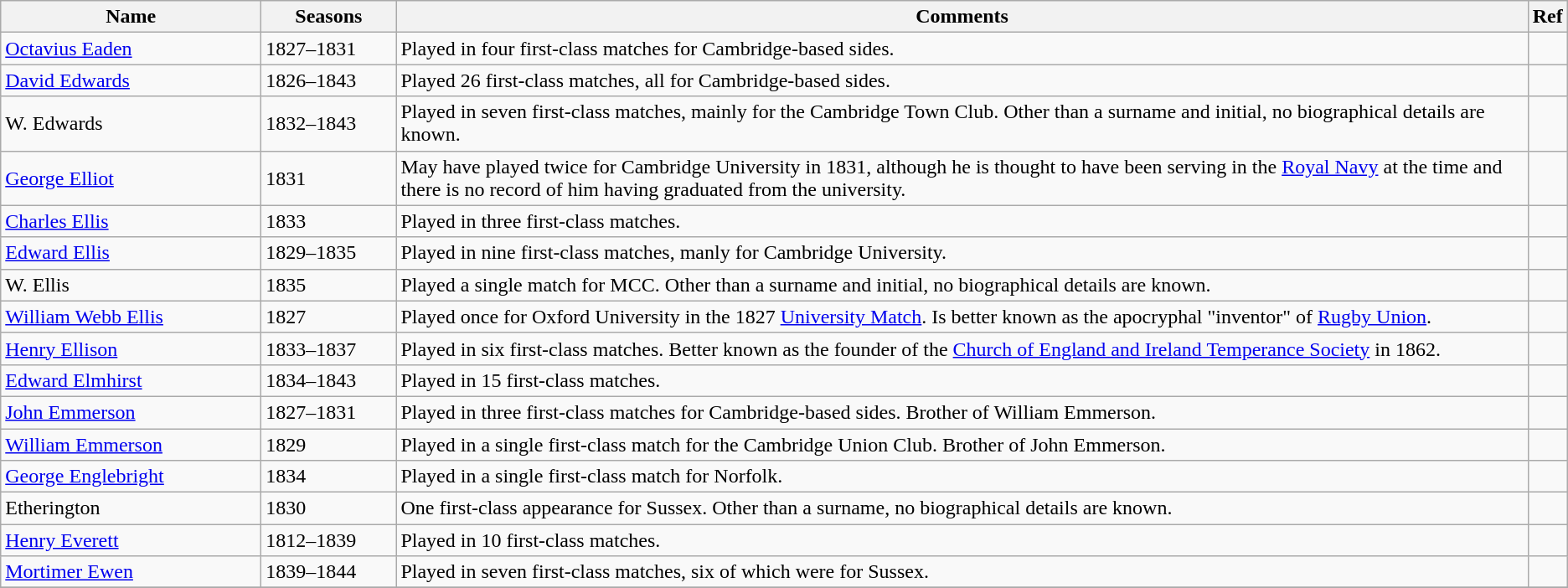<table class="wikitable">
<tr>
<th style="width:200px">Name</th>
<th style="width: 100px">Seasons</th>
<th>Comments</th>
<th>Ref</th>
</tr>
<tr>
<td><a href='#'>Octavius Eaden</a></td>
<td>1827–1831</td>
<td>Played in four first-class matches for Cambridge-based sides.</td>
<td></td>
</tr>
<tr>
<td><a href='#'>David Edwards</a></td>
<td>1826–1843</td>
<td>Played 26 first-class matches, all for Cambridge-based sides.</td>
<td></td>
</tr>
<tr>
<td>W. Edwards</td>
<td>1832–1843</td>
<td>Played in seven first-class matches, mainly for the Cambridge Town Club. Other than a surname and initial, no biographical details are known.</td>
<td></td>
</tr>
<tr>
<td><a href='#'>George Elliot</a></td>
<td>1831</td>
<td>May have played twice for Cambridge University in 1831, although he is thought to have been serving in the <a href='#'>Royal Navy</a> at the time and there is no record of him having graduated from the university.</td>
<td></td>
</tr>
<tr>
<td><a href='#'>Charles Ellis</a></td>
<td>1833</td>
<td>Played in three first-class matches.</td>
<td></td>
</tr>
<tr>
<td><a href='#'>Edward Ellis</a></td>
<td>1829–1835</td>
<td>Played in nine first-class matches, manly for Cambridge University.</td>
<td></td>
</tr>
<tr>
<td>W. Ellis</td>
<td>1835</td>
<td>Played a single match for MCC. Other than a surname and initial, no biographical details are known.</td>
<td></td>
</tr>
<tr>
<td><a href='#'>William Webb Ellis</a></td>
<td>1827</td>
<td>Played once for Oxford University in the 1827 <a href='#'>University Match</a>. Is better known as the apocryphal "inventor" of <a href='#'>Rugby Union</a>.</td>
<td></td>
</tr>
<tr>
<td><a href='#'>Henry Ellison</a></td>
<td>1833–1837</td>
<td>Played in six first-class matches. Better known as the founder of the <a href='#'>Church of England and Ireland Temperance Society</a> in 1862.</td>
<td></td>
</tr>
<tr>
<td><a href='#'>Edward Elmhirst</a></td>
<td>1834–1843</td>
<td>Played in 15 first-class matches.</td>
<td></td>
</tr>
<tr>
<td><a href='#'>John Emmerson</a></td>
<td>1827–1831</td>
<td>Played in three first-class matches for Cambridge-based sides. Brother of William Emmerson.</td>
<td></td>
</tr>
<tr>
<td><a href='#'>William Emmerson</a></td>
<td>1829</td>
<td>Played in a single first-class match for the Cambridge Union Club. Brother of John Emmerson.</td>
<td></td>
</tr>
<tr>
<td><a href='#'>George Englebright</a></td>
<td>1834</td>
<td>Played in a single first-class match for Norfolk.</td>
<td></td>
</tr>
<tr>
<td>Etherington</td>
<td>1830</td>
<td>One first-class appearance for Sussex. Other than a surname, no biographical details are known.</td>
<td></td>
</tr>
<tr>
<td><a href='#'>Henry Everett</a></td>
<td>1812–1839</td>
<td>Played in 10 first-class matches.</td>
<td></td>
</tr>
<tr>
<td><a href='#'>Mortimer Ewen</a></td>
<td>1839–1844</td>
<td>Played in seven first-class matches, six of which were for Sussex.</td>
<td></td>
</tr>
<tr>
</tr>
</table>
